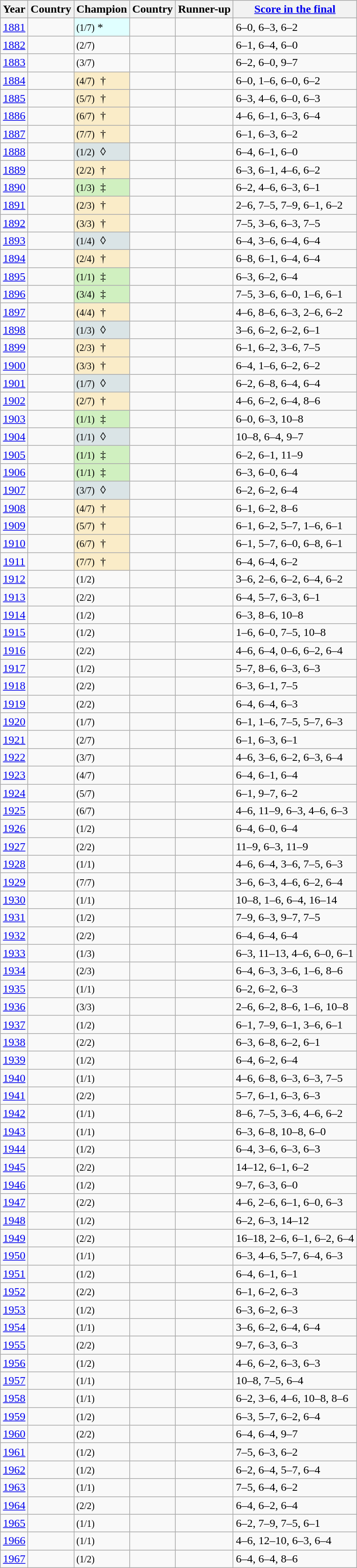<table class="sortable wikitable">
<tr>
<th>Year</th>
<th>Country</th>
<th>Champion</th>
<th>Country</th>
<th>Runner-up</th>
<th class="unsortable"><a href='#'>Score in the final</a></th>
</tr>
<tr>
<td align=center><a href='#'>1881</a></td>
<td></td>
<td style="background: #E0FFFF"> <small>(1/7)</small> *</td>
<td></td>
<td></td>
<td>6–0, 6–3, 6–2</td>
</tr>
<tr>
<td align=center><a href='#'>1882</a></td>
<td></td>
<td> <small>(2/7)</small></td>
<td></td>
<td></td>
<td>6–1, 6–4, 6–0</td>
</tr>
<tr>
<td align=center><a href='#'>1883</a></td>
<td></td>
<td> <small>(3/7)</small></td>
<td></td>
<td></td>
<td>6–2, 6–0, 9–7</td>
</tr>
<tr>
<td align=center><a href='#'>1884</a></td>
<td></td>
<td style="background: #faecc8"> <small>(4/7)</small>  †</td>
<td></td>
<td></td>
<td>6–0, 1–6, 6–0, 6–2</td>
</tr>
<tr>
<td align=center><a href='#'>1885</a></td>
<td></td>
<td style="background: #faecc8"> <small>(5/7)</small>  †</td>
<td></td>
<td></td>
<td>6–3, 4–6, 6–0, 6–3</td>
</tr>
<tr>
<td align=center><a href='#'>1886</a></td>
<td></td>
<td style="background: #faecc8"> <small>(6/7)</small>  †</td>
<td></td>
<td></td>
<td>4–6, 6–1, 6–3, 6–4</td>
</tr>
<tr>
<td align=center><a href='#'>1887</a></td>
<td></td>
<td style="background: #faecc8"> <small>(7/7)</small>  †</td>
<td></td>
<td></td>
<td>6–1, 6–3, 6–2</td>
</tr>
<tr>
<td align=center><a href='#'>1888</a></td>
<td></td>
<td style="background: #dAe4e6"> <small>(1/2)</small>  ◊</td>
<td></td>
<td></td>
<td>6–4, 6–1, 6–0</td>
</tr>
<tr>
<td align=center><a href='#'>1889</a></td>
<td></td>
<td style="background: #faecc8"> <small>(2/2)</small>  †</td>
<td></td>
<td></td>
<td>6–3, 6–1, 4–6, 6–2</td>
</tr>
<tr>
<td align=center><a href='#'>1890</a></td>
<td></td>
<td style="background: #d0f0c0"> <small>(1/3)</small>  ‡</td>
<td></td>
<td></td>
<td>6–2, 4–6, 6–3, 6–1</td>
</tr>
<tr>
<td align=center><a href='#'>1891</a></td>
<td></td>
<td style="background: #faecc8"> <small>(2/3)</small>  †</td>
<td></td>
<td></td>
<td>2–6, 7–5, 7–9, 6–1, 6–2</td>
</tr>
<tr>
<td align=center><a href='#'>1892</a></td>
<td></td>
<td style="background: #faecc8"> <small>(3/3)</small>  †</td>
<td></td>
<td></td>
<td>7–5, 3–6, 6–3, 7–5</td>
</tr>
<tr>
<td align=center><a href='#'>1893</a></td>
<td></td>
<td style="background: #dAe4e6"> <small>(1/4)</small>  ◊</td>
<td></td>
<td></td>
<td>6–4, 3–6, 6–4, 6–4</td>
</tr>
<tr>
<td align=center><a href='#'>1894</a></td>
<td></td>
<td style="background: #faecc8"> <small>(2/4)</small>  †</td>
<td></td>
<td></td>
<td>6–8, 6–1, 6–4, 6–4</td>
</tr>
<tr>
<td align=center><a href='#'>1895</a></td>
<td></td>
<td style="background: #d0f0c0"> <small>(1/1)</small>  ‡</td>
<td></td>
<td></td>
<td>6–3, 6–2, 6–4</td>
</tr>
<tr>
<td align=center><a href='#'>1896</a></td>
<td></td>
<td style="background: #d0f0c0"> <small>(3/4)</small>  ‡</td>
<td></td>
<td></td>
<td>7–5, 3–6, 6–0, 1–6, 6–1</td>
</tr>
<tr>
<td align=center><a href='#'>1897</a></td>
<td></td>
<td style="background: #faecc8"> <small>(4/4)</small>  †</td>
<td></td>
<td></td>
<td>4–6, 8–6, 6–3, 2–6, 6–2</td>
</tr>
<tr>
<td align=center><a href='#'>1898</a></td>
<td></td>
<td style="background: #dAe4e6"> <small>(1/3)</small>  ◊</td>
<td></td>
<td></td>
<td>3–6, 6–2, 6–2, 6–1</td>
</tr>
<tr>
<td align=center><a href='#'>1899</a></td>
<td></td>
<td style="background: #faecc8"> <small>(2/3)</small>  †</td>
<td></td>
<td></td>
<td>6–1, 6–2, 3–6, 7–5</td>
</tr>
<tr>
<td align=center><a href='#'>1900</a></td>
<td></td>
<td style="background: #faecc8"> <small>(3/3)</small>  †</td>
<td></td>
<td></td>
<td>6–4, 1–6, 6–2, 6–2</td>
</tr>
<tr>
<td align=center><a href='#'>1901</a></td>
<td></td>
<td style="background: #dAe4e6"> <small>(1/7)</small>  ◊</td>
<td></td>
<td></td>
<td>6–2, 6–8, 6–4, 6–4</td>
</tr>
<tr>
<td align=center><a href='#'>1902</a></td>
<td></td>
<td style="background: #faecc8"> <small>(2/7)</small>  †</td>
<td></td>
<td></td>
<td>4–6, 6–2, 6–4, 8–6</td>
</tr>
<tr>
<td align=center><a href='#'>1903</a></td>
<td></td>
<td style="background: #d0f0c0"> <small>(1/1)</small>  ‡</td>
<td></td>
<td></td>
<td>6–0, 6–3, 10–8</td>
</tr>
<tr>
<td align=center><a href='#'>1904</a></td>
<td></td>
<td style="background: #dAe4e6"> <small>(1/1)</small>  ◊</td>
<td></td>
<td></td>
<td>10–8, 6–4, 9–7</td>
</tr>
<tr>
<td align=center><a href='#'>1905</a></td>
<td></td>
<td style="background: #d0f0c0"> <small>(1/1)</small>  ‡</td>
<td></td>
<td></td>
<td>6–2, 6–1, 11–9</td>
</tr>
<tr>
<td align=center><a href='#'>1906</a></td>
<td></td>
<td style="background: #d0f0c0"> <small>(1/1)</small>  ‡</td>
<td></td>
<td></td>
<td>6–3, 6–0, 6–4</td>
</tr>
<tr>
<td align=center><a href='#'>1907</a></td>
<td></td>
<td style="background: #dAe4e6"> <small>(3/7)</small>  ◊</td>
<td></td>
<td></td>
<td>6–2, 6–2, 6–4</td>
</tr>
<tr>
<td align=center><a href='#'>1908</a></td>
<td></td>
<td style="background: #faecc8"> <small>(4/7)</small>  †</td>
<td></td>
<td></td>
<td>6–1, 6–2, 8–6</td>
</tr>
<tr>
<td align=center><a href='#'>1909</a></td>
<td></td>
<td style="background: #faecc8"> <small>(5/7)</small>  †</td>
<td></td>
<td></td>
<td>6–1, 6–2, 5–7, 1–6, 6–1</td>
</tr>
<tr>
<td align=center><a href='#'>1910</a></td>
<td></td>
<td style="background: #faecc8"> <small>(6/7)</small>  †</td>
<td></td>
<td></td>
<td>6–1, 5–7, 6–0, 6–8, 6–1</td>
</tr>
<tr>
<td align=center><a href='#'>1911</a></td>
<td></td>
<td style="background: #faecc8"> <small>(7/7)</small>  †</td>
<td></td>
<td></td>
<td>6–4, 6–4, 6–2</td>
</tr>
<tr>
<td align=center><a href='#'>1912</a></td>
<td></td>
<td> <small>(1/2)</small></td>
<td></td>
<td></td>
<td>3–6, 2–6, 6–2, 6–4, 6–2</td>
</tr>
<tr>
<td align=center><a href='#'>1913</a></td>
<td></td>
<td> <small>(2/2)</small></td>
<td></td>
<td></td>
<td>6–4, 5–7, 6–3, 6–1</td>
</tr>
<tr>
<td align=center><a href='#'>1914</a></td>
<td></td>
<td> <small>(1/2)</small></td>
<td></td>
<td></td>
<td>6–3, 8–6, 10–8</td>
</tr>
<tr>
<td align=center><a href='#'>1915</a></td>
<td></td>
<td> <small>(1/2)</small></td>
<td></td>
<td></td>
<td>1–6, 6–0, 7–5, 10–8</td>
</tr>
<tr>
<td align=center><a href='#'>1916</a></td>
<td></td>
<td> <small>(2/2)</small></td>
<td></td>
<td></td>
<td>4–6, 6–4, 0–6, 6–2, 6–4</td>
</tr>
<tr>
<td align=center><a href='#'>1917</a></td>
<td></td>
<td> <small>(1/2)</small></td>
<td></td>
<td></td>
<td>5–7, 8–6, 6–3, 6–3</td>
</tr>
<tr>
<td align=center><a href='#'>1918</a></td>
<td></td>
<td> <small>(2/2)</small></td>
<td></td>
<td></td>
<td>6–3, 6–1, 7–5</td>
</tr>
<tr>
<td align=center><a href='#'>1919</a></td>
<td></td>
<td> <small>(2/2)</small></td>
<td></td>
<td></td>
<td>6–4, 6–4, 6–3</td>
</tr>
<tr>
<td align=center><a href='#'>1920</a></td>
<td></td>
<td> <small>(1/7)</small></td>
<td></td>
<td></td>
<td>6–1, 1–6, 7–5, 5–7, 6–3</td>
</tr>
<tr>
<td align=center><a href='#'>1921</a></td>
<td></td>
<td> <small>(2/7)</small></td>
<td></td>
<td></td>
<td>6–1, 6–3, 6–1</td>
</tr>
<tr>
<td align=center><a href='#'>1922</a></td>
<td></td>
<td> <small>(3/7)</small></td>
<td></td>
<td></td>
<td>4–6, 3–6, 6–2, 6–3, 6–4</td>
</tr>
<tr>
<td align=center><a href='#'>1923</a></td>
<td></td>
<td> <small>(4/7)</small></td>
<td></td>
<td></td>
<td>6–4, 6–1, 6–4</td>
</tr>
<tr>
<td align=center><a href='#'>1924</a></td>
<td></td>
<td> <small>(5/7)</small></td>
<td></td>
<td></td>
<td>6–1, 9–7, 6–2</td>
</tr>
<tr>
<td align=center><a href='#'>1925</a></td>
<td></td>
<td> <small>(6/7)</small></td>
<td></td>
<td></td>
<td>4–6, 11–9, 6–3, 4–6, 6–3</td>
</tr>
<tr>
<td align=center><a href='#'>1926</a></td>
<td></td>
<td> <small>(1/2)</small></td>
<td></td>
<td></td>
<td>6–4, 6–0, 6–4</td>
</tr>
<tr>
<td align=center><a href='#'>1927</a></td>
<td></td>
<td> <small>(2/2)</small></td>
<td></td>
<td></td>
<td>11–9, 6–3, 11–9</td>
</tr>
<tr>
<td align=center><a href='#'>1928</a></td>
<td></td>
<td> <small>(1/1)</small></td>
<td></td>
<td></td>
<td>4–6, 6–4, 3–6, 7–5, 6–3</td>
</tr>
<tr>
<td align=center><a href='#'>1929</a></td>
<td></td>
<td> <small>(7/7)</small></td>
<td></td>
<td></td>
<td>3–6, 6–3, 4–6, 6–2, 6–4</td>
</tr>
<tr>
<td align=center><a href='#'>1930</a></td>
<td></td>
<td> <small>(1/1)</small></td>
<td></td>
<td></td>
<td>10–8, 1–6, 6–4, 16–14</td>
</tr>
<tr>
<td align=center><a href='#'>1931</a></td>
<td></td>
<td> <small>(1/2)</small></td>
<td></td>
<td></td>
<td>7–9, 6–3, 9–7, 7–5</td>
</tr>
<tr>
<td align=center><a href='#'>1932</a></td>
<td></td>
<td> <small>(2/2)</small></td>
<td></td>
<td></td>
<td>6–4, 6–4, 6–4</td>
</tr>
<tr>
<td align=center><a href='#'>1933</a></td>
<td></td>
<td> <small>(1/3)</small></td>
<td></td>
<td></td>
<td>6–3, 11–13, 4–6, 6–0, 6–1</td>
</tr>
<tr>
<td align=center><a href='#'>1934</a></td>
<td></td>
<td> <small>(2/3)</small></td>
<td></td>
<td></td>
<td>6–4, 6–3, 3–6, 1–6, 8–6</td>
</tr>
<tr>
<td align=center><a href='#'>1935</a></td>
<td></td>
<td> <small>(1/1)</small></td>
<td></td>
<td></td>
<td>6–2, 6–2, 6–3</td>
</tr>
<tr>
<td align=center><a href='#'>1936</a></td>
<td></td>
<td> <small>(3/3)</small></td>
<td></td>
<td></td>
<td>2–6, 6–2, 8–6, 1–6, 10–8</td>
</tr>
<tr>
<td align=center><a href='#'>1937</a></td>
<td></td>
<td> <small>(1/2)</small></td>
<td></td>
<td></td>
<td>6–1, 7–9, 6–1, 3–6, 6–1</td>
</tr>
<tr>
<td align=center><a href='#'>1938</a></td>
<td></td>
<td> <small>(2/2)</small></td>
<td></td>
<td></td>
<td>6–3, 6–8, 6–2, 6–1</td>
</tr>
<tr>
<td align=center><a href='#'>1939</a></td>
<td></td>
<td> <small>(1/2)</small></td>
<td></td>
<td></td>
<td>6–4, 6–2, 6–4</td>
</tr>
<tr>
<td align=center><a href='#'>1940</a></td>
<td></td>
<td> <small>(1/1)</small></td>
<td></td>
<td></td>
<td>4–6, 6–8, 6–3, 6–3, 7–5</td>
</tr>
<tr>
<td align=center><a href='#'>1941</a></td>
<td></td>
<td> <small>(2/2)</small></td>
<td></td>
<td></td>
<td>5–7, 6–1, 6–3, 6–3</td>
</tr>
<tr>
<td align=center><a href='#'>1942</a></td>
<td></td>
<td> <small>(1/1)</small></td>
<td></td>
<td></td>
<td>8–6, 7–5, 3–6, 4–6, 6–2</td>
</tr>
<tr>
<td align=center><a href='#'>1943</a></td>
<td></td>
<td> <small>(1/1)</small></td>
<td></td>
<td></td>
<td>6–3, 6–8, 10–8, 6–0</td>
</tr>
<tr>
<td align=center><a href='#'>1944</a></td>
<td></td>
<td> <small>(1/2)</small></td>
<td></td>
<td></td>
<td>6–4, 3–6, 6–3, 6–3</td>
</tr>
<tr>
<td align=center><a href='#'>1945</a></td>
<td></td>
<td> <small>(2/2)</small></td>
<td></td>
<td></td>
<td>14–12, 6–1, 6–2</td>
</tr>
<tr>
<td align=center><a href='#'>1946</a></td>
<td></td>
<td> <small>(1/2)</small></td>
<td></td>
<td></td>
<td>9–7, 6–3, 6–0</td>
</tr>
<tr>
<td align=center><a href='#'>1947</a></td>
<td></td>
<td> <small>(2/2)</small></td>
<td></td>
<td></td>
<td>4–6, 2–6, 6–1, 6–0, 6–3</td>
</tr>
<tr>
<td align=center><a href='#'>1948</a></td>
<td></td>
<td> <small>(1/2)</small></td>
<td></td>
<td></td>
<td>6–2, 6–3, 14–12</td>
</tr>
<tr>
<td align=center><a href='#'>1949</a></td>
<td></td>
<td> <small>(2/2)</small></td>
<td></td>
<td></td>
<td>16–18, 2–6, 6–1, 6–2, 6–4</td>
</tr>
<tr>
<td align=center><a href='#'>1950</a></td>
<td></td>
<td> <small>(1/1)</small></td>
<td></td>
<td></td>
<td>6–3, 4–6, 5–7, 6–4, 6–3</td>
</tr>
<tr>
<td align=center><a href='#'>1951</a></td>
<td></td>
<td> <small>(1/2)</small></td>
<td></td>
<td></td>
<td>6–4, 6–1, 6–1</td>
</tr>
<tr>
<td align=center><a href='#'>1952</a></td>
<td></td>
<td> <small>(2/2)</small></td>
<td></td>
<td></td>
<td>6–1, 6–2, 6–3</td>
</tr>
<tr>
<td align=center><a href='#'>1953</a></td>
<td></td>
<td> <small>(1/2)</small></td>
<td></td>
<td></td>
<td>6–3, 6–2, 6–3</td>
</tr>
<tr>
<td align=center><a href='#'>1954</a></td>
<td></td>
<td> <small>(1/1)</small></td>
<td></td>
<td></td>
<td>3–6, 6–2, 6–4, 6–4</td>
</tr>
<tr>
<td align=center><a href='#'>1955</a></td>
<td></td>
<td> <small>(2/2)</small></td>
<td></td>
<td></td>
<td>9–7, 6–3, 6–3</td>
</tr>
<tr>
<td align=center><a href='#'>1956</a></td>
<td></td>
<td> <small>(1/2)</small></td>
<td></td>
<td></td>
<td>4–6, 6–2, 6–3, 6–3</td>
</tr>
<tr>
<td align=center><a href='#'>1957</a></td>
<td></td>
<td> <small>(1/1)</small></td>
<td></td>
<td></td>
<td>10–8, 7–5, 6–4</td>
</tr>
<tr>
<td align=center><a href='#'>1958</a></td>
<td></td>
<td> <small>(1/1)</small></td>
<td></td>
<td></td>
<td>6–2, 3–6, 4–6, 10–8, 8–6</td>
</tr>
<tr>
<td align=center><a href='#'>1959</a></td>
<td></td>
<td> <small>(1/2)</small></td>
<td></td>
<td></td>
<td>6–3, 5–7, 6–2, 6–4</td>
</tr>
<tr>
<td align=center><a href='#'>1960</a></td>
<td></td>
<td> <small>(2/2)</small></td>
<td></td>
<td></td>
<td>6–4, 6–4, 9–7</td>
</tr>
<tr>
<td align=center><a href='#'>1961</a></td>
<td></td>
<td> <small>(1/2)</small></td>
<td></td>
<td></td>
<td>7–5, 6–3, 6–2</td>
</tr>
<tr>
<td align=center><a href='#'>1962</a></td>
<td></td>
<td> <small>(1/2)</small></td>
<td></td>
<td></td>
<td>6–2, 6–4, 5–7, 6–4</td>
</tr>
<tr>
<td align=center><a href='#'>1963</a></td>
<td></td>
<td> <small>(1/1)</small></td>
<td></td>
<td></td>
<td>7–5, 6–4, 6–2</td>
</tr>
<tr>
<td align=center><a href='#'>1964</a></td>
<td></td>
<td> <small>(2/2)</small></td>
<td></td>
<td></td>
<td>6–4, 6–2, 6–4</td>
</tr>
<tr>
<td align=center><a href='#'>1965</a></td>
<td></td>
<td> <small>(1/1)</small></td>
<td></td>
<td></td>
<td>6–2, 7–9, 7–5, 6–1</td>
</tr>
<tr>
<td align=center><a href='#'>1966</a></td>
<td></td>
<td> <small>(1/1)</small></td>
<td></td>
<td></td>
<td>4–6, 12–10, 6–3, 6–4</td>
</tr>
<tr>
<td align=center><a href='#'>1967</a></td>
<td></td>
<td> <small>(1/2)</small></td>
<td></td>
<td></td>
<td>6–4, 6–4, 8–6</td>
</tr>
</table>
